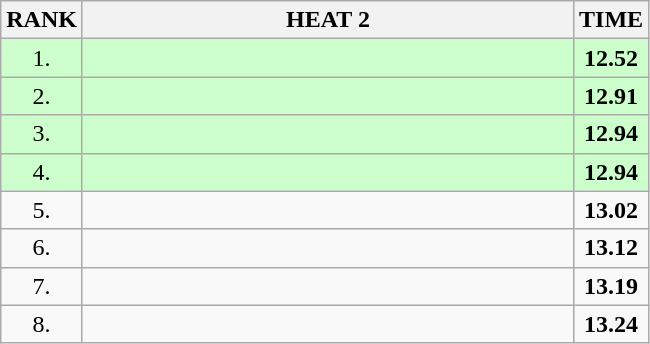<table class=wikitable>
<tr>
<th>RANK</th>
<th align="left" style="width: 20em">HEAT 2</th>
<th>TIME</th>
</tr>
<tr style="background:#ccffcc;">
<td align="center">1.</td>
<td></td>
<td align="center"><strong>12.52</strong></td>
</tr>
<tr style="background:#ccffcc;">
<td align="center">2.</td>
<td></td>
<td align="center"><strong>12.91</strong></td>
</tr>
<tr style="background:#ccffcc;">
<td align="center">3.</td>
<td></td>
<td align="center"><strong>12.94</strong></td>
</tr>
<tr style="background:#ccffcc;">
<td align="center">4.</td>
<td></td>
<td align="center"><strong>12.94</strong></td>
</tr>
<tr>
<td align="center">5.</td>
<td></td>
<td align="center"><strong>13.02</strong></td>
</tr>
<tr>
<td align="center">6.</td>
<td></td>
<td align="center"><strong>13.12</strong></td>
</tr>
<tr>
<td align="center">7.</td>
<td></td>
<td align="center"><strong>13.19</strong></td>
</tr>
<tr>
<td align="center">8.</td>
<td></td>
<td align="center"><strong>13.24</strong></td>
</tr>
</table>
